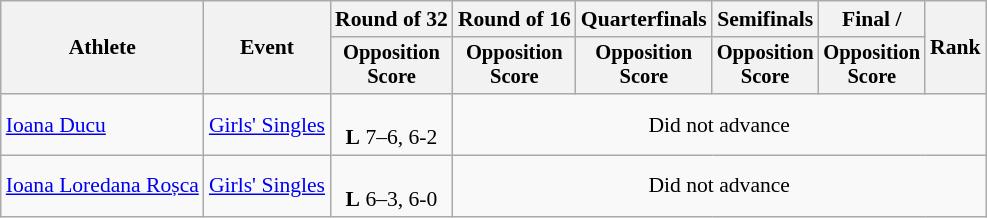<table class=wikitable style="font-size:90%">
<tr>
<th rowspan="2">Athlete</th>
<th rowspan="2">Event</th>
<th>Round of 32</th>
<th>Round of 16</th>
<th>Quarterfinals</th>
<th>Semifinals</th>
<th>Final / </th>
<th rowspan=2>Rank</th>
</tr>
<tr style="font-size:95%">
<th>Opposition<br>Score</th>
<th>Opposition<br>Score</th>
<th>Opposition<br>Score</th>
<th>Opposition<br>Score</th>
<th>Opposition<br>Score</th>
</tr>
<tr align=center>
<td align=left><a href='#'>Ioana Ducu</a></td>
<td align=left><a href='#'>Girls' Singles</a></td>
<td><br><strong>L</strong> 7–6, 6-2</td>
<td colspan = 5>Did not advance</td>
</tr>
<tr align=center>
<td align=left><a href='#'>Ioana Loredana Roșca</a></td>
<td align=left><a href='#'>Girls' Singles</a></td>
<td><br><strong>L</strong> 6–3, 6-0</td>
<td colspan = 5>Did not advance</td>
</tr>
</table>
